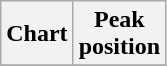<table class="wikitable plainrowheaders" style="text-align:center">
<tr>
<th scope="col">Chart</th>
<th scope="col">Peak<br>position</th>
</tr>
<tr>
</tr>
</table>
